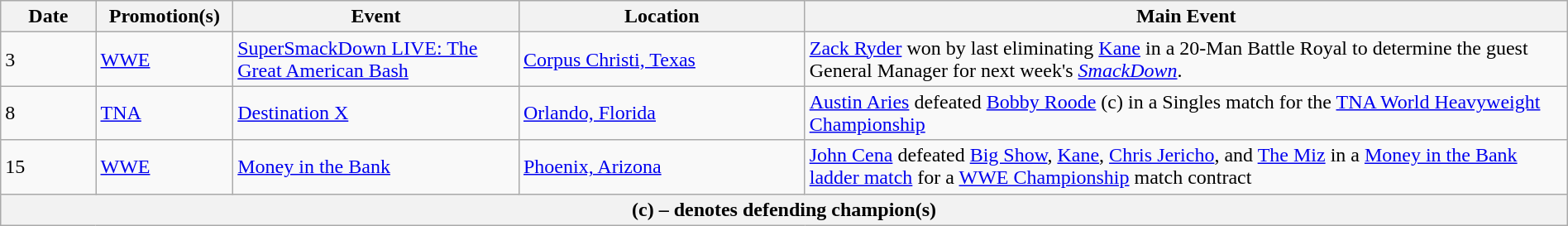<table class="wikitable" style="width:100%;">
<tr>
<th width=5%>Date</th>
<th width=5%>Promotion(s)</th>
<th width=15%>Event</th>
<th width=15%>Location</th>
<th width=40%>Main Event</th>
</tr>
<tr>
<td>3</td>
<td><a href='#'>WWE</a></td>
<td><a href='#'>SuperSmackDown LIVE: The Great American Bash</a></td>
<td><a href='#'>Corpus Christi, Texas</a></td>
<td><a href='#'>Zack Ryder</a> won by last eliminating <a href='#'>Kane</a> in a 20-Man Battle Royal to determine the guest General Manager for next week's <em><a href='#'>SmackDown</a></em>.</td>
</tr>
<tr>
<td>8</td>
<td><a href='#'>TNA</a></td>
<td><a href='#'>Destination X</a></td>
<td><a href='#'>Orlando, Florida</a></td>
<td><a href='#'>Austin Aries</a> defeated <a href='#'>Bobby Roode</a> (c) in a Singles match for the <a href='#'>TNA World Heavyweight Championship</a></td>
</tr>
<tr>
<td>15</td>
<td><a href='#'>WWE</a></td>
<td><a href='#'>Money in the Bank</a></td>
<td><a href='#'>Phoenix, Arizona</a></td>
<td><a href='#'>John Cena</a> defeated <a href='#'>Big Show</a>, <a href='#'>Kane</a>, <a href='#'>Chris Jericho</a>, and <a href='#'>The Miz</a> in a <a href='#'>Money in the Bank ladder match</a> for a <a href='#'>WWE Championship</a> match contract</td>
</tr>
<tr>
<th colspan="6">(c) – denotes defending champion(s)</th>
</tr>
</table>
